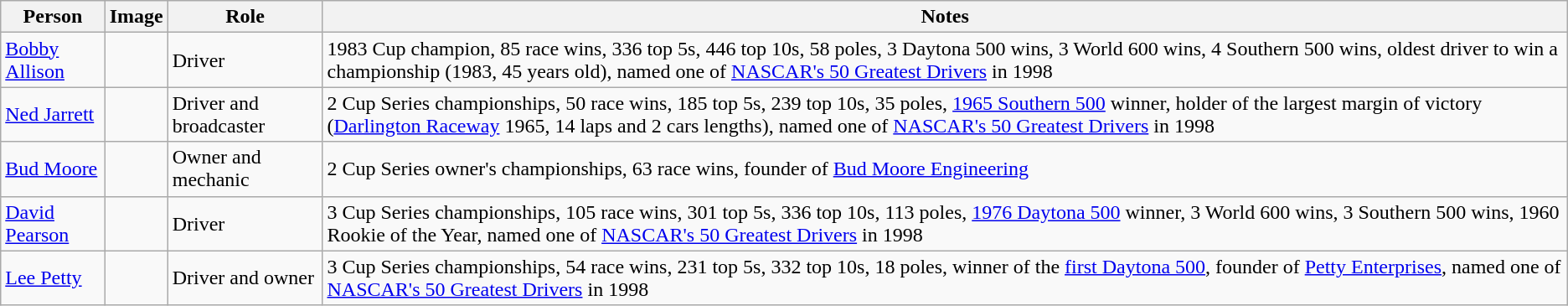<table class="wikitable sortable">
<tr>
<th>Person</th>
<th>Image</th>
<th>Role</th>
<th>Notes</th>
</tr>
<tr>
<td><a href='#'>Bobby Allison</a></td>
<td></td>
<td>Driver</td>
<td>1983 Cup champion, 85 race wins, 336 top 5s, 446 top 10s, 58 poles, 3 Daytona 500 wins, 3 World 600 wins, 4 Southern 500 wins, oldest driver to win a championship (1983, 45 years old), named one of <a href='#'>NASCAR's 50 Greatest Drivers</a> in 1998</td>
</tr>
<tr>
<td><a href='#'>Ned Jarrett</a></td>
<td></td>
<td>Driver and broadcaster</td>
<td>2 Cup Series championships, 50 race wins, 185 top 5s, 239 top 10s, 35 poles, <a href='#'>1965 Southern 500</a> winner, holder of the largest margin of victory (<a href='#'>Darlington Raceway</a> 1965, 14 laps and 2 cars lengths), named one of <a href='#'>NASCAR's 50 Greatest Drivers</a> in 1998</td>
</tr>
<tr>
<td><a href='#'>Bud Moore</a></td>
<td></td>
<td>Owner and mechanic</td>
<td>2 Cup Series owner's championships, 63 race wins, founder of <a href='#'>Bud Moore Engineering</a></td>
</tr>
<tr>
<td><a href='#'>David Pearson</a></td>
<td></td>
<td>Driver</td>
<td>3 Cup Series championships, 105 race wins, 301 top 5s, 336 top 10s, 113 poles, <a href='#'>1976 Daytona 500</a> winner, 3 World 600 wins, 3 Southern 500 wins, 1960 Rookie of the Year, named one of <a href='#'>NASCAR's 50 Greatest Drivers</a> in 1998</td>
</tr>
<tr>
<td><a href='#'>Lee Petty</a></td>
<td></td>
<td>Driver and owner</td>
<td>3 Cup Series championships, 54 race wins, 231 top 5s, 332 top 10s, 18 poles, winner of the <a href='#'>first Daytona 500</a>, founder of <a href='#'>Petty Enterprises</a>, named one of <a href='#'>NASCAR's 50 Greatest Drivers</a> in 1998</td>
</tr>
</table>
